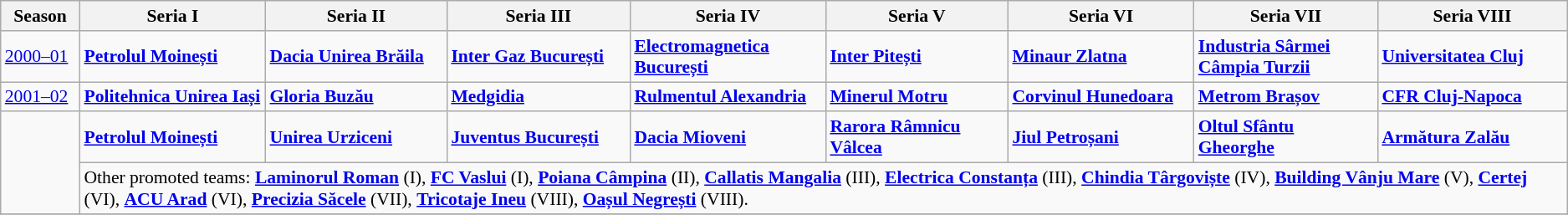<table class=wikitable style="font-size:90%">
<tr>
<th width="60">Season</th>
<th width="160">Seria I</th>
<th width="160">Seria II</th>
<th width="160">Seria III</th>
<th width="160">Seria IV</th>
<th width="160">Seria V</th>
<th width="160">Seria VI</th>
<th width="160">Seria VII</th>
<th width="160">Seria VIII</th>
</tr>
<tr>
<td><a href='#'>2000–01</a></td>
<td><strong><a href='#'>Petrolul Moinești</a></strong></td>
<td><strong><a href='#'>Dacia Unirea Brăila</a></strong></td>
<td><strong><a href='#'>Inter Gaz București</a></strong></td>
<td><strong><a href='#'>Electromagnetica București</a></strong></td>
<td><strong><a href='#'>Inter Pitești</a></strong></td>
<td><strong><a href='#'>Minaur Zlatna</a></strong></td>
<td><strong><a href='#'>Industria Sârmei Câmpia Turzii</a></strong></td>
<td><strong><a href='#'>Universitatea Cluj</a></strong></td>
</tr>
<tr>
<td><a href='#'>2001–02</a></td>
<td><strong><a href='#'>Politehnica Unirea Iași</a></strong></td>
<td><strong><a href='#'>Gloria Buzău</a></strong></td>
<td><strong><a href='#'>Medgidia</a></strong></td>
<td><strong><a href='#'>Rulmentul Alexandria</a></strong></td>
<td><strong><a href='#'>Minerul Motru</a></strong></td>
<td><strong><a href='#'>Corvinul Hunedoara</a></strong></td>
<td><strong><a href='#'>Metrom Brașov</a></strong></td>
<td><strong><a href='#'>CFR Cluj-Napoca</a></strong></td>
</tr>
<tr>
<td rowspan=2></td>
<td><strong><a href='#'>Petrolul Moinești</a></strong></td>
<td><strong><a href='#'>Unirea Urziceni</a></strong></td>
<td><strong><a href='#'>Juventus București</a></strong></td>
<td><strong><a href='#'>Dacia Mioveni</a></strong></td>
<td><strong><a href='#'>Rarora Râmnicu Vâlcea</a></strong></td>
<td><strong><a href='#'>Jiul Petroșani</a></strong></td>
<td><strong><a href='#'>Oltul Sfântu Gheorghe</a></strong></td>
<td><strong><a href='#'>Armătura Zalău</a></strong></td>
</tr>
<tr>
<td colspan=9>Other promoted teams: <strong><a href='#'>Laminorul Roman</a></strong> (I), <strong><a href='#'>FC Vaslui</a></strong> (I), <strong><a href='#'>Poiana Câmpina</a></strong> (II), <strong><a href='#'>Callatis Mangalia</a></strong> (III), <strong><a href='#'>Electrica Constanța</a></strong> (III), <strong><a href='#'>Chindia Târgoviște</a></strong> (IV), <strong><a href='#'>Building Vânju Mare</a></strong> (V), <strong><a href='#'>Certej</a></strong> (VI), <strong><a href='#'>ACU Arad</a></strong> (VI), <strong><a href='#'>Precizia Săcele</a></strong> (VII), <strong><a href='#'>Tricotaje Ineu</a></strong> (VIII), <strong><a href='#'>Oașul Negrești</a></strong> (VIII).</td>
</tr>
<tr>
</tr>
</table>
